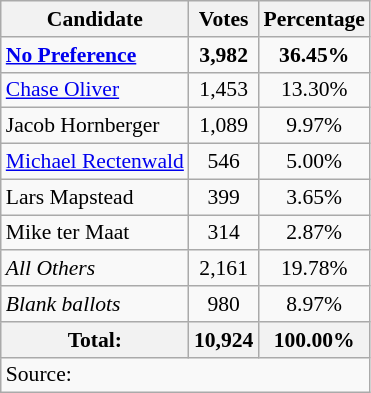<table class="wikitable sortable tpl-blanktable" style="font-size:90%;text-align:center;">
<tr>
<th>Candidate</th>
<th>Votes</th>
<th>Percentage</th>
</tr>
<tr>
<td style="text-align:left;"><a href='#'><strong>No Preference</strong></a></td>
<td><strong>3,982</strong></td>
<td><strong>36.45%</strong></td>
</tr>
<tr>
<td style="text-align:left;"><a href='#'>Chase Oliver</a></td>
<td>1,453</td>
<td>13.30%</td>
</tr>
<tr>
<td style="text-align:left;">Jacob Hornberger</td>
<td>1,089</td>
<td>9.97%</td>
</tr>
<tr>
<td style="text-align:left;"><a href='#'>Michael Rectenwald</a></td>
<td>546</td>
<td>5.00%</td>
</tr>
<tr>
<td style="text-align:left;">Lars Mapstead</td>
<td>399</td>
<td>3.65%</td>
</tr>
<tr>
<td style="text-align:left;">Mike ter Maat</td>
<td>314</td>
<td>2.87%</td>
</tr>
<tr>
<td style="text-align:left;"><em>All Others</em></td>
<td>2,161</td>
<td>19.78%</td>
</tr>
<tr>
<td style="text-align:left;"><em>Blank ballots</em></td>
<td>980</td>
<td>8.97%</td>
</tr>
<tr style="background:#eee;">
<th>Total:</th>
<th>10,924</th>
<th>100.00%</th>
</tr>
<tr>
<td colspan="3" style="text-align:left;">Source:</td>
</tr>
</table>
